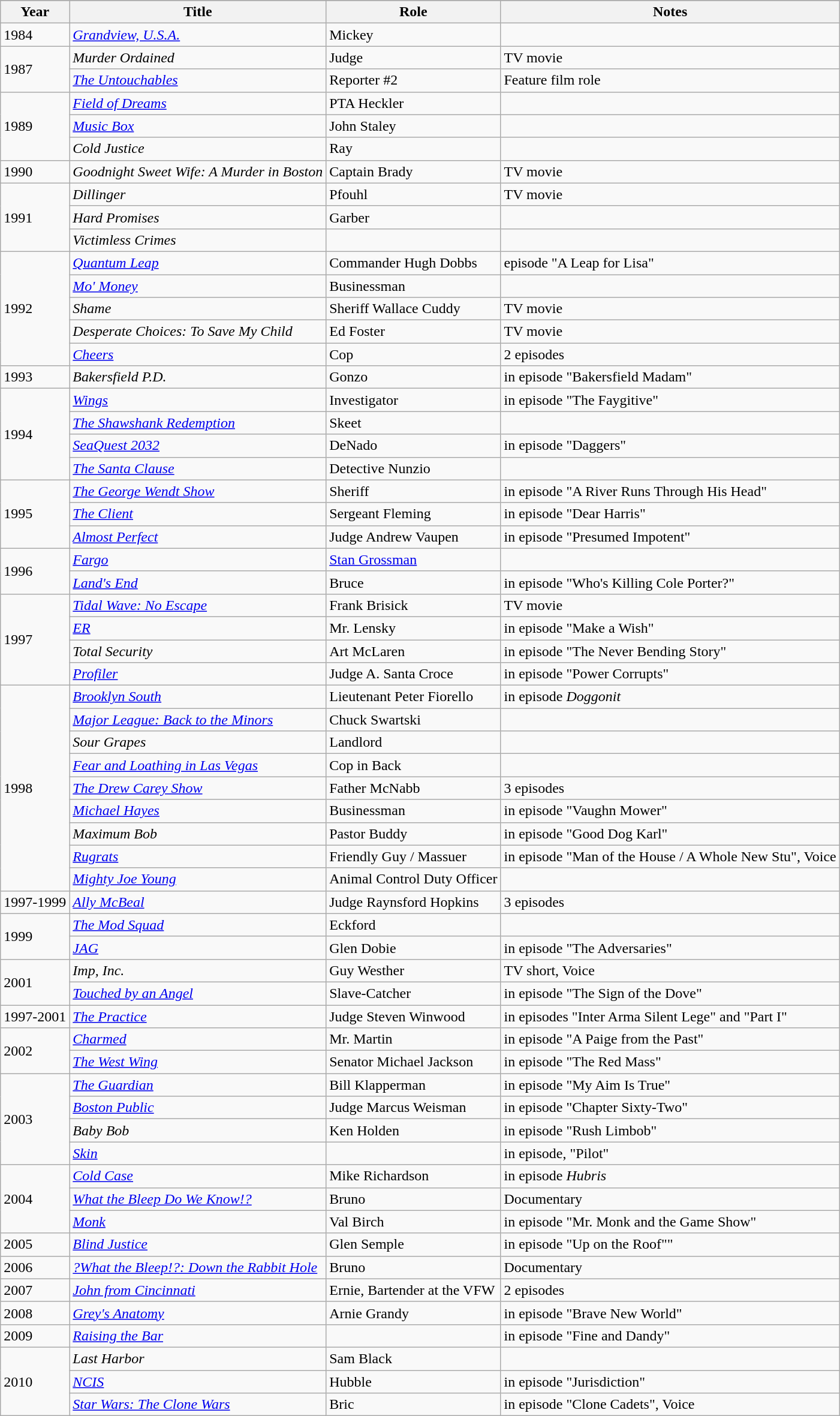<table class= "wikitable sortable">
<tr text- style="text-align:center;"|>
</tr>
<tr>
<th>Year</th>
<th>Title</th>
<th>Role</th>
<th>Notes</th>
</tr>
<tr>
<td>1984</td>
<td><em><a href='#'>Grandview, U.S.A.</a></em></td>
<td>Mickey</td>
<td></td>
</tr>
<tr>
<td rowspan=2>1987</td>
<td><em>Murder Ordained</em></td>
<td>Judge</td>
<td>TV movie</td>
</tr>
<tr>
<td><em><a href='#'>The Untouchables</a></em></td>
<td>Reporter #2</td>
<td>Feature film role</td>
</tr>
<tr>
<td rowspan=3>1989</td>
<td><em><a href='#'>Field of Dreams</a></em></td>
<td>PTA Heckler</td>
<td></td>
</tr>
<tr>
<td><em><a href='#'>Music Box</a></em></td>
<td>John Staley</td>
<td></td>
</tr>
<tr>
<td><em>Cold Justice</em></td>
<td>Ray</td>
<td></td>
</tr>
<tr>
<td>1990</td>
<td><em>Goodnight Sweet Wife: A Murder in Boston</em></td>
<td>Captain Brady</td>
<td>TV movie</td>
</tr>
<tr>
<td rowspan=3>1991</td>
<td><em>Dillinger</em></td>
<td>Pfouhl</td>
<td>TV movie</td>
</tr>
<tr>
<td><em>Hard Promises</em></td>
<td>Garber</td>
<td></td>
</tr>
<tr>
<td><em>Victimless Crimes</em></td>
<td></td>
<td></td>
</tr>
<tr>
<td rowspan=5>1992</td>
<td><em><a href='#'>Quantum Leap</a></em></td>
<td>Commander Hugh Dobbs</td>
<td>episode "A Leap for Lisa"</td>
</tr>
<tr>
<td><em><a href='#'>Mo' Money</a></em></td>
<td>Businessman</td>
<td></td>
</tr>
<tr>
<td><em>Shame</em></td>
<td>Sheriff Wallace Cuddy</td>
<td>TV movie</td>
</tr>
<tr>
<td><em>Desperate Choices: To Save My Child</em></td>
<td>Ed Foster</td>
<td>TV movie</td>
</tr>
<tr>
<td><em><a href='#'>Cheers</a></em></td>
<td>Cop</td>
<td>2 episodes</td>
</tr>
<tr>
<td>1993</td>
<td><em>Bakersfield P.D.</em></td>
<td>Gonzo</td>
<td>in episode "Bakersfield Madam"</td>
</tr>
<tr>
<td rowspan=4>1994</td>
<td><em><a href='#'>Wings</a></em></td>
<td>Investigator</td>
<td>in episode "The Faygitive"</td>
</tr>
<tr>
<td><em><a href='#'>The Shawshank Redemption</a></em></td>
<td>Skeet</td>
<td></td>
</tr>
<tr>
<td><em><a href='#'>SeaQuest 2032</a></em></td>
<td>DeNado</td>
<td>in episode "Daggers"</td>
</tr>
<tr>
<td><em><a href='#'>The Santa Clause</a></em></td>
<td>Detective Nunzio</td>
<td></td>
</tr>
<tr>
<td rowspan=3>1995</td>
<td><em><a href='#'>The George Wendt Show</a></em></td>
<td>Sheriff</td>
<td>in episode "A River Runs Through His Head"</td>
</tr>
<tr>
<td><em><a href='#'>The Client</a></em></td>
<td>Sergeant Fleming</td>
<td>in episode "Dear Harris"</td>
</tr>
<tr>
<td><em><a href='#'>Almost Perfect</a></em></td>
<td>Judge Andrew Vaupen</td>
<td>in episode "Presumed Impotent"</td>
</tr>
<tr>
<td rowspan=2>1996</td>
<td><em><a href='#'>Fargo</a></em></td>
<td><a href='#'>Stan Grossman</a></td>
<td></td>
</tr>
<tr>
<td><em><a href='#'>Land's End</a></em></td>
<td>Bruce</td>
<td>in episode "Who's Killing Cole Porter?"</td>
</tr>
<tr>
<td rowspan=4>1997</td>
<td><em><a href='#'>Tidal Wave: No Escape</a></em></td>
<td>Frank Brisick</td>
<td>TV movie</td>
</tr>
<tr>
<td><em><a href='#'>ER</a></em></td>
<td>Mr. Lensky</td>
<td>in episode "Make a Wish"</td>
</tr>
<tr>
<td><em>Total Security</em></td>
<td>Art McLaren</td>
<td>in episode "The Never Bending Story"</td>
</tr>
<tr>
<td><em><a href='#'>Profiler</a></em></td>
<td>Judge A. Santa Croce</td>
<td>in episode "Power Corrupts"</td>
</tr>
<tr>
<td rowspan=9>1998</td>
<td><em><a href='#'>Brooklyn South</a></em></td>
<td>Lieutenant Peter Fiorello</td>
<td>in episode <em>Doggonit</em></td>
</tr>
<tr>
<td><em><a href='#'>Major League: Back to the Minors</a></em></td>
<td>Chuck Swartski</td>
<td></td>
</tr>
<tr>
<td><em>Sour Grapes</em></td>
<td>Landlord</td>
<td></td>
</tr>
<tr>
<td><em><a href='#'>Fear and Loathing in Las Vegas</a></em></td>
<td>Cop in Back</td>
<td></td>
</tr>
<tr>
<td><em><a href='#'>The Drew Carey Show</a></em></td>
<td>Father McNabb</td>
<td>3 episodes</td>
</tr>
<tr>
<td><em><a href='#'>Michael Hayes</a></em></td>
<td>Businessman</td>
<td>in episode "Vaughn Mower"</td>
</tr>
<tr>
<td><em>Maximum Bob</em></td>
<td>Pastor Buddy</td>
<td>in episode "Good Dog Karl"</td>
</tr>
<tr>
<td><em><a href='#'>Rugrats</a></em></td>
<td>Friendly Guy / Massuer</td>
<td>in episode "Man of the House / A Whole New Stu", Voice</td>
</tr>
<tr>
<td><em><a href='#'>Mighty Joe Young</a></em></td>
<td>Animal Control Duty Officer</td>
<td></td>
</tr>
<tr>
<td>1997-1999</td>
<td><em><a href='#'>Ally McBeal</a></em></td>
<td>Judge Raynsford Hopkins</td>
<td>3 episodes</td>
</tr>
<tr>
<td rowspan=2>1999</td>
<td><em><a href='#'>The Mod Squad</a></em></td>
<td>Eckford</td>
<td></td>
</tr>
<tr>
<td><em><a href='#'>JAG</a></em></td>
<td>Glen Dobie</td>
<td>in episode "The Adversaries"</td>
</tr>
<tr>
<td rowspan=2>2001</td>
<td><em>Imp, Inc.</em></td>
<td>Guy Westher</td>
<td>TV short, Voice</td>
</tr>
<tr>
<td><em><a href='#'>Touched by an Angel</a></em></td>
<td>Slave-Catcher</td>
<td>in episode "The Sign of the Dove"</td>
</tr>
<tr>
<td>1997-2001</td>
<td><em><a href='#'>The Practice</a></em></td>
<td>Judge Steven Winwood</td>
<td>in episodes "Inter Arma Silent Lege" and "Part I"</td>
</tr>
<tr>
<td rowspan=2>2002</td>
<td><em><a href='#'>Charmed</a></em></td>
<td>Mr. Martin</td>
<td>in episode "A Paige from the Past"</td>
</tr>
<tr>
<td><em><a href='#'>The West Wing</a></em></td>
<td>Senator Michael Jackson</td>
<td>in episode "The Red Mass"</td>
</tr>
<tr>
<td rowspan=4>2003</td>
<td><em><a href='#'>The Guardian</a></em></td>
<td>Bill Klapperman</td>
<td>in episode "My Aim Is True"</td>
</tr>
<tr>
<td><em><a href='#'>Boston Public</a></em></td>
<td>Judge Marcus Weisman</td>
<td>in episode "Chapter Sixty-Two"</td>
</tr>
<tr>
<td><em>Baby Bob</em></td>
<td>Ken Holden</td>
<td>in episode "Rush Limbob"</td>
</tr>
<tr>
<td><em><a href='#'>Skin</a></em></td>
<td></td>
<td>in episode, "Pilot"</td>
</tr>
<tr>
<td rowspan=3>2004</td>
<td><em><a href='#'>Cold Case</a></em></td>
<td>Mike Richardson</td>
<td>in episode <em>Hubris</em></td>
</tr>
<tr>
<td><em><a href='#'>What the Bleep Do We Know!?</a></em></td>
<td>Bruno</td>
<td>Documentary</td>
</tr>
<tr>
<td><em><a href='#'>Monk</a></em></td>
<td>Val Birch</td>
<td>in episode "Mr. Monk and the Game Show"</td>
</tr>
<tr>
<td>2005</td>
<td><em><a href='#'>Blind Justice</a></em></td>
<td>Glen Semple</td>
<td>in episode "Up on the Roof""</td>
</tr>
<tr>
<td>2006</td>
<td><em><a href='#'>?What the Bleep!?: Down the Rabbit Hole</a></em></td>
<td>Bruno</td>
<td>Documentary</td>
</tr>
<tr>
<td>2007</td>
<td><em><a href='#'>John from Cincinnati</a></em></td>
<td>Ernie, Bartender at the VFW</td>
<td>2 episodes</td>
</tr>
<tr>
<td>2008</td>
<td><em><a href='#'>Grey's Anatomy</a></em></td>
<td>Arnie Grandy</td>
<td>in episode "Brave New World"</td>
</tr>
<tr>
<td>2009</td>
<td><em><a href='#'>Raising the Bar</a></em></td>
<td></td>
<td>in episode "Fine and Dandy"</td>
</tr>
<tr>
<td rowspan=3>2010</td>
<td><em>Last Harbor</em></td>
<td>Sam Black</td>
<td></td>
</tr>
<tr>
<td><em><a href='#'>NCIS</a></em></td>
<td>Hubble</td>
<td>in episode "Jurisdiction"</td>
</tr>
<tr>
<td><em><a href='#'>Star Wars: The Clone Wars</a></em></td>
<td>Bric</td>
<td>in episode "Clone Cadets", Voice</td>
</tr>
</table>
